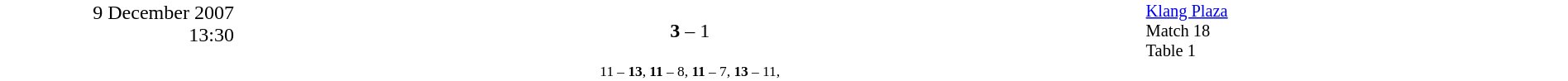<table style="width:100%; background:#ffffff;" cellspacing="0">
<tr>
<td rowspan="2" width="15%" style="text-align:right; vertical-align:top;">9 December 2007<br>13:30<br></td>
<td width="25%" style="text-align:right"><strong></strong></td>
<td width="8%" style="text-align:center"><strong>3</strong> – 1</td>
<td width="25%"></td>
<td width="27%" style="font-size:85%; vertical-align:top;"><a href='#'>Klang Plaza</a><br>Match 18<br>Table 1</td>
</tr>
<tr width="58%" style="font-size:85%;vertical-align:top;"|>
<td colspan="3" style="font-size:85%; text-align:center; vertical-align:top;">11 – <strong>13</strong>, <strong>11</strong> – 8, <strong>11</strong> – 7, <strong>13</strong> – 11,</td>
</tr>
</table>
